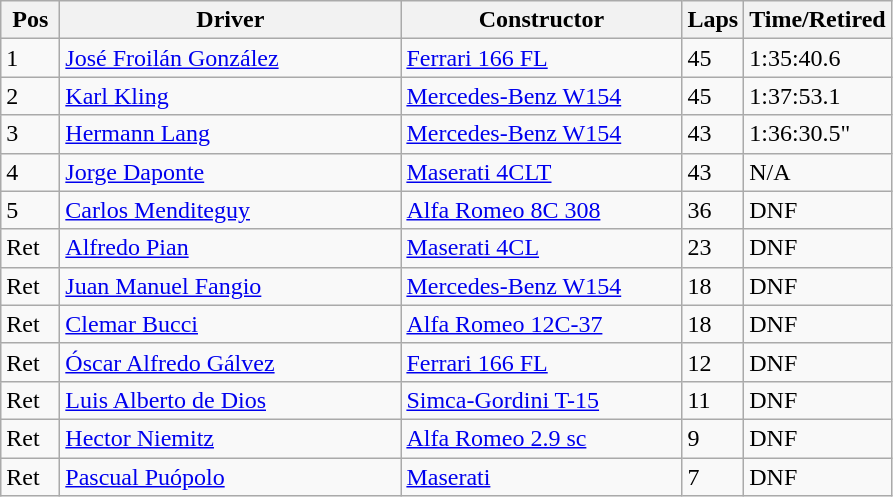<table class="wikitable">
<tr>
<th style="width:32px;">Pos</th>
<th style="width:220px;">Driver</th>
<th style="width:180px;">Constructor</th>
<th style="width:32px;">Laps</th>
<th style="width:84px;">Time/Retired</th>
</tr>
<tr>
<td>1</td>
<td> <a href='#'>José Froilán González</a></td>
<td><a href='#'>Ferrari 166 FL</a></td>
<td>45</td>
<td>1:35:40.6</td>
</tr>
<tr>
<td>2</td>
<td> <a href='#'>Karl Kling</a></td>
<td><a href='#'>Mercedes-Benz W154</a></td>
<td>45</td>
<td>1:37:53.1</td>
</tr>
<tr>
<td>3</td>
<td> <a href='#'>Hermann Lang</a></td>
<td><a href='#'>Mercedes-Benz W154</a></td>
<td>43</td>
<td>1:36:30.5"</td>
</tr>
<tr>
<td>4</td>
<td> <a href='#'>Jorge Daponte</a></td>
<td><a href='#'>Maserati 4CLT</a></td>
<td>43</td>
<td>N/A</td>
</tr>
<tr>
<td>5</td>
<td> <a href='#'>Carlos Menditeguy</a></td>
<td><a href='#'>Alfa Romeo 8C 308</a></td>
<td>36</td>
<td>DNF</td>
</tr>
<tr>
<td>Ret</td>
<td> <a href='#'>Alfredo Pian</a></td>
<td><a href='#'>Maserati 4CL</a></td>
<td>23</td>
<td>DNF</td>
</tr>
<tr>
<td>Ret</td>
<td> <a href='#'>Juan Manuel Fangio</a></td>
<td><a href='#'>Mercedes-Benz W154</a></td>
<td>18</td>
<td>DNF</td>
</tr>
<tr>
<td>Ret</td>
<td> <a href='#'>Clemar Bucci</a></td>
<td><a href='#'>Alfa Romeo 12C-37</a></td>
<td>18</td>
<td>DNF</td>
</tr>
<tr>
<td>Ret</td>
<td> <a href='#'>Óscar Alfredo Gálvez</a></td>
<td><a href='#'>Ferrari 166 FL</a></td>
<td>12</td>
<td>DNF</td>
</tr>
<tr>
<td>Ret</td>
<td> <a href='#'>Luis Alberto de Dios</a></td>
<td><a href='#'>Simca-Gordini T-15</a></td>
<td>11</td>
<td>DNF</td>
</tr>
<tr>
<td>Ret</td>
<td> <a href='#'>Hector Niemitz</a></td>
<td><a href='#'>Alfa Romeo 2.9 sc</a></td>
<td>9</td>
<td>DNF</td>
</tr>
<tr>
<td>Ret</td>
<td> <a href='#'>Pascual Puópolo</a></td>
<td><a href='#'>Maserati</a></td>
<td>7</td>
<td>DNF</td>
</tr>
</table>
